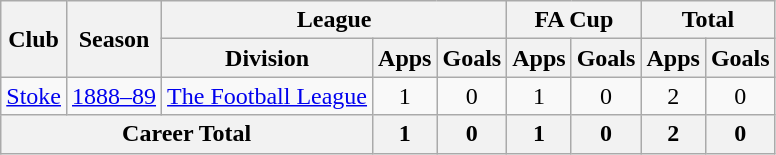<table class="wikitable" style="text-align: center;">
<tr>
<th rowspan="2">Club</th>
<th rowspan="2">Season</th>
<th colspan="3">League</th>
<th colspan="2">FA Cup</th>
<th colspan="2">Total</th>
</tr>
<tr>
<th>Division</th>
<th>Apps</th>
<th>Goals</th>
<th>Apps</th>
<th>Goals</th>
<th>Apps</th>
<th>Goals</th>
</tr>
<tr>
<td><a href='#'>Stoke</a></td>
<td><a href='#'>1888–89</a></td>
<td><a href='#'>The Football League</a></td>
<td>1</td>
<td>0</td>
<td>1</td>
<td>0</td>
<td>2</td>
<td>0</td>
</tr>
<tr>
<th colspan="3">Career Total</th>
<th>1</th>
<th>0</th>
<th>1</th>
<th>0</th>
<th>2</th>
<th>0</th>
</tr>
</table>
